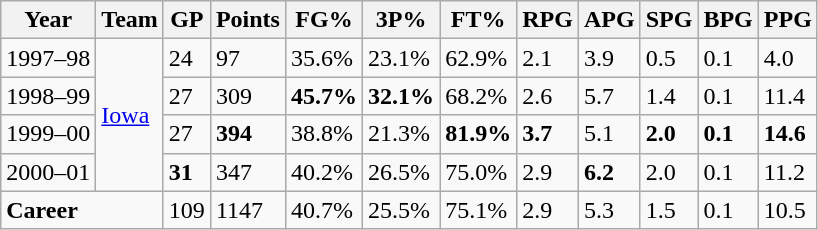<table class="wikitable sortable">
<tr>
<th>Year</th>
<th>Team</th>
<th>GP</th>
<th>Points</th>
<th>FG%</th>
<th>3P%</th>
<th>FT%</th>
<th>RPG</th>
<th>APG</th>
<th>SPG</th>
<th>BPG</th>
<th>PPG</th>
</tr>
<tr>
<td>1997–98</td>
<td rowspan=4><a href='#'>Iowa</a></td>
<td>24</td>
<td>97</td>
<td>35.6%</td>
<td>23.1%</td>
<td>62.9%</td>
<td>2.1</td>
<td>3.9</td>
<td>0.5</td>
<td>0.1</td>
<td>4.0</td>
</tr>
<tr>
<td>1998–99</td>
<td>27</td>
<td>309</td>
<td><strong>45.7%</strong></td>
<td><strong>32.1%</strong></td>
<td>68.2%</td>
<td>2.6</td>
<td>5.7</td>
<td>1.4</td>
<td>0.1</td>
<td>11.4</td>
</tr>
<tr>
<td>1999–00</td>
<td>27</td>
<td><strong>394</strong></td>
<td>38.8%</td>
<td>21.3%</td>
<td><strong>81.9%</strong></td>
<td><strong>3.7</strong></td>
<td>5.1</td>
<td><strong>2.0</strong></td>
<td><strong>0.1</strong></td>
<td><strong>14.6</strong></td>
</tr>
<tr>
<td>2000–01</td>
<td><strong>31</strong></td>
<td>347</td>
<td>40.2%</td>
<td>26.5%</td>
<td>75.0%</td>
<td>2.9</td>
<td><strong>6.2</strong></td>
<td>2.0</td>
<td>0.1</td>
<td>11.2</td>
</tr>
<tr class="sortbottom">
<td colspan="2"><strong>Career</strong></td>
<td>109</td>
<td>1147</td>
<td>40.7%</td>
<td>25.5%</td>
<td>75.1%</td>
<td>2.9</td>
<td>5.3</td>
<td>1.5</td>
<td>0.1</td>
<td>10.5</td>
</tr>
</table>
